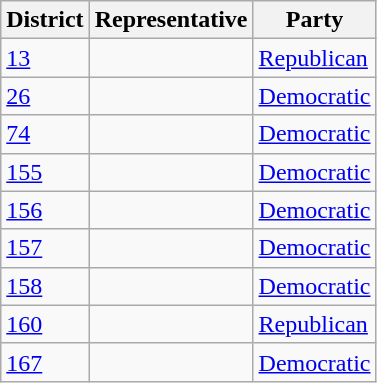<table class="sortable wikitable">
<tr>
<th>District</th>
<th>Representative</th>
<th>Party</th>
</tr>
<tr>
<td><a href='#'>13</a></td>
<td></td>
<td><a href='#'>Republican</a></td>
</tr>
<tr>
<td><a href='#'>26</a></td>
<td></td>
<td><a href='#'>Democratic</a></td>
</tr>
<tr>
<td><a href='#'>74</a></td>
<td></td>
<td><a href='#'>Democratic</a></td>
</tr>
<tr>
<td><a href='#'>155</a></td>
<td></td>
<td><a href='#'>Democratic</a></td>
</tr>
<tr>
<td><a href='#'>156</a></td>
<td></td>
<td><a href='#'>Democratic</a></td>
</tr>
<tr>
<td><a href='#'>157</a></td>
<td></td>
<td><a href='#'>Democratic</a></td>
</tr>
<tr>
<td><a href='#'>158</a></td>
<td></td>
<td><a href='#'>Democratic</a></td>
</tr>
<tr>
<td><a href='#'>160</a></td>
<td></td>
<td><a href='#'>Republican</a></td>
</tr>
<tr>
<td><a href='#'>167</a></td>
<td></td>
<td><a href='#'>Democratic</a></td>
</tr>
</table>
